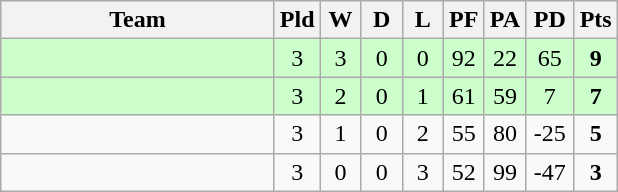<table class="wikitable" style="text-align:center;">
<tr>
<th width=175>Team</th>
<th width=20 abbr="Played">Pld</th>
<th width=20 abbr="Won">W</th>
<th width=20 abbr="Drawn">D</th>
<th width=20 abbr="Lost">L</th>
<th width=20 abbr="Points for">PF</th>
<th width=20 abbr="Points against">PA</th>
<th width=25 abbr="Points difference">PD</th>
<th width=20 abbr="Points">Pts</th>
</tr>
<tr bgcolor=ccffcc>
<td align=left></td>
<td>3</td>
<td>3</td>
<td>0</td>
<td>0</td>
<td>92</td>
<td>22</td>
<td>65</td>
<td><strong> 9 </strong></td>
</tr>
<tr bgcolor=ccffcc>
<td align=left></td>
<td>3</td>
<td>2</td>
<td>0</td>
<td>1</td>
<td>61</td>
<td>59</td>
<td>7</td>
<td><strong> 7 </strong></td>
</tr>
<tr>
<td align=left></td>
<td>3</td>
<td>1</td>
<td>0</td>
<td>2</td>
<td>55</td>
<td>80</td>
<td>-25</td>
<td><strong> 5 </strong></td>
</tr>
<tr>
<td align=left></td>
<td>3</td>
<td>0</td>
<td>0</td>
<td>3</td>
<td>52</td>
<td>99</td>
<td>-47</td>
<td><strong> 3 </strong></td>
</tr>
</table>
